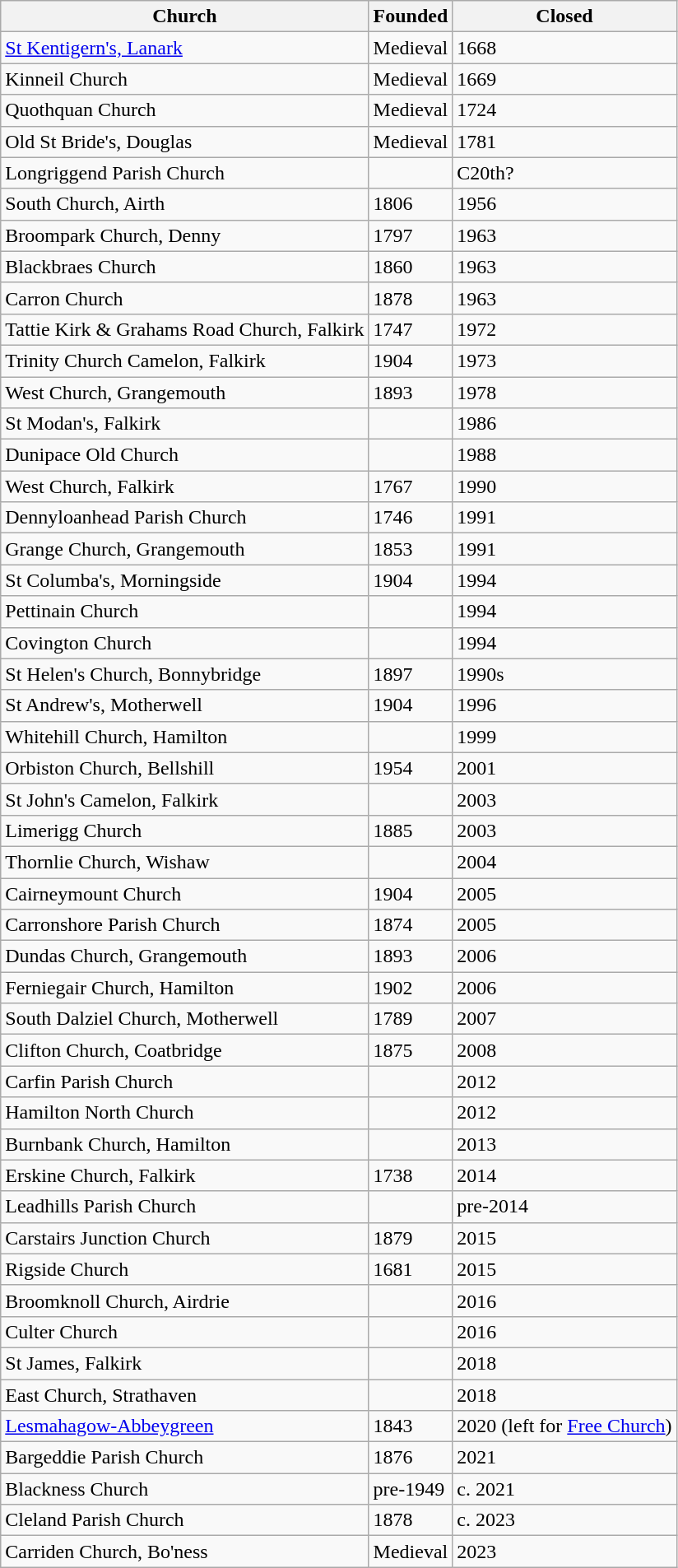<table class="wikitable">
<tr>
<th>Church</th>
<th>Founded</th>
<th>Closed</th>
</tr>
<tr>
<td><a href='#'>St Kentigern's, Lanark</a></td>
<td>Medieval</td>
<td>1668</td>
</tr>
<tr>
<td>Kinneil Church</td>
<td>Medieval</td>
<td>1669</td>
</tr>
<tr>
<td>Quothquan Church</td>
<td>Medieval</td>
<td>1724</td>
</tr>
<tr>
<td>Old St Bride's, Douglas</td>
<td>Medieval</td>
<td>1781</td>
</tr>
<tr>
<td>Longriggend Parish Church</td>
<td></td>
<td>C20th?</td>
</tr>
<tr>
<td>South Church, Airth</td>
<td>1806</td>
<td>1956</td>
</tr>
<tr>
<td>Broompark Church, Denny</td>
<td>1797</td>
<td>1963</td>
</tr>
<tr>
<td>Blackbraes Church</td>
<td>1860</td>
<td>1963</td>
</tr>
<tr>
<td>Carron Church</td>
<td>1878</td>
<td>1963</td>
</tr>
<tr>
<td>Tattie Kirk & Grahams Road Church, Falkirk</td>
<td>1747</td>
<td>1972</td>
</tr>
<tr>
<td>Trinity Church Camelon, Falkirk</td>
<td>1904</td>
<td>1973</td>
</tr>
<tr>
<td>West Church, Grangemouth</td>
<td>1893</td>
<td>1978</td>
</tr>
<tr>
<td>St Modan's, Falkirk</td>
<td></td>
<td>1986</td>
</tr>
<tr>
<td>Dunipace Old Church</td>
<td></td>
<td>1988</td>
</tr>
<tr>
<td>West Church, Falkirk</td>
<td>1767</td>
<td>1990</td>
</tr>
<tr>
<td>Dennyloanhead Parish Church</td>
<td>1746</td>
<td>1991</td>
</tr>
<tr>
<td>Grange Church, Grangemouth</td>
<td>1853</td>
<td>1991</td>
</tr>
<tr>
<td>St Columba's, Morningside</td>
<td>1904</td>
<td>1994</td>
</tr>
<tr>
<td>Pettinain Church</td>
<td></td>
<td>1994</td>
</tr>
<tr>
<td>Covington Church</td>
<td></td>
<td>1994</td>
</tr>
<tr>
<td>St Helen's Church, Bonnybridge</td>
<td>1897</td>
<td>1990s</td>
</tr>
<tr>
<td>St Andrew's, Motherwell</td>
<td>1904</td>
<td>1996</td>
</tr>
<tr>
<td>Whitehill Church, Hamilton</td>
<td></td>
<td>1999</td>
</tr>
<tr>
<td>Orbiston Church, Bellshill</td>
<td>1954</td>
<td>2001</td>
</tr>
<tr>
<td>St John's Camelon, Falkirk</td>
<td></td>
<td>2003</td>
</tr>
<tr>
<td>Limerigg Church</td>
<td>1885</td>
<td>2003</td>
</tr>
<tr>
<td>Thornlie Church, Wishaw</td>
<td></td>
<td>2004</td>
</tr>
<tr>
<td>Cairneymount Church</td>
<td>1904</td>
<td>2005</td>
</tr>
<tr>
<td>Carronshore Parish Church</td>
<td>1874</td>
<td>2005</td>
</tr>
<tr>
<td>Dundas Church, Grangemouth</td>
<td>1893</td>
<td>2006</td>
</tr>
<tr>
<td>Ferniegair Church, Hamilton</td>
<td>1902</td>
<td>2006</td>
</tr>
<tr>
<td>South Dalziel Church, Motherwell</td>
<td>1789</td>
<td>2007</td>
</tr>
<tr>
<td>Clifton Church, Coatbridge</td>
<td>1875</td>
<td>2008</td>
</tr>
<tr>
<td>Carfin Parish Church</td>
<td></td>
<td>2012</td>
</tr>
<tr>
<td>Hamilton North Church</td>
<td></td>
<td>2012</td>
</tr>
<tr>
<td>Burnbank Church, Hamilton</td>
<td></td>
<td>2013</td>
</tr>
<tr>
<td>Erskine Church, Falkirk</td>
<td>1738</td>
<td>2014</td>
</tr>
<tr>
<td>Leadhills Parish Church</td>
<td></td>
<td>pre-2014</td>
</tr>
<tr>
<td>Carstairs Junction Church</td>
<td>1879</td>
<td>2015</td>
</tr>
<tr>
<td>Rigside Church</td>
<td>1681</td>
<td>2015</td>
</tr>
<tr>
<td>Broomknoll Church, Airdrie</td>
<td></td>
<td>2016</td>
</tr>
<tr>
<td>Culter Church</td>
<td></td>
<td>2016</td>
</tr>
<tr>
<td>St James, Falkirk</td>
<td></td>
<td>2018</td>
</tr>
<tr>
<td>East Church, Strathaven</td>
<td></td>
<td>2018</td>
</tr>
<tr>
<td><a href='#'>Lesmahagow-Abbeygreen</a></td>
<td>1843</td>
<td>2020 (left for <a href='#'>Free Church</a>)</td>
</tr>
<tr>
<td>Bargeddie Parish Church</td>
<td>1876</td>
<td>2021</td>
</tr>
<tr>
<td>Blackness Church</td>
<td>pre-1949</td>
<td>c. 2021</td>
</tr>
<tr>
<td>Cleland Parish Church</td>
<td>1878</td>
<td>c. 2023</td>
</tr>
<tr>
<td>Carriden Church, Bo'ness</td>
<td>Medieval</td>
<td>2023</td>
</tr>
</table>
